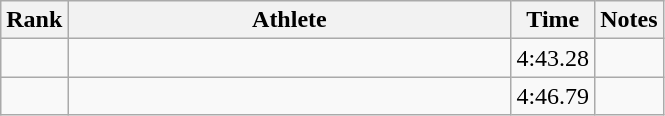<table class="wikitable" style="text-align:center">
<tr>
<th>Rank</th>
<th Style="width:18em">Athlete</th>
<th>Time</th>
<th>Notes</th>
</tr>
<tr>
<td></td>
<td style="text-align:left"></td>
<td>4:43.28</td>
<td></td>
</tr>
<tr>
<td></td>
<td style="text-align:left"></td>
<td>4:46.79</td>
<td></td>
</tr>
</table>
